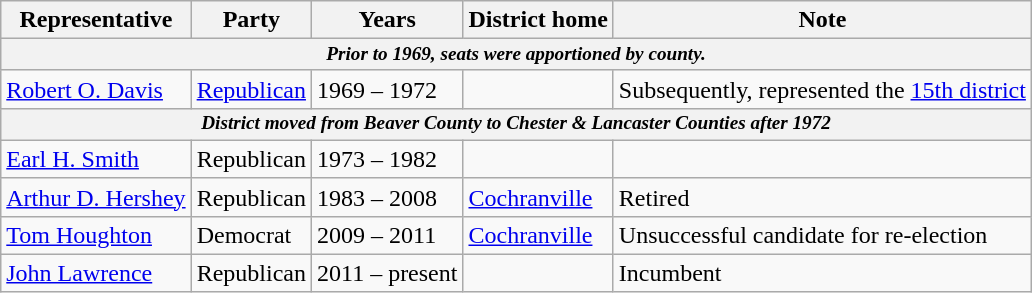<table class=wikitable>
<tr valign=bottom>
<th>Representative</th>
<th>Party</th>
<th>Years</th>
<th>District home</th>
<th>Note</th>
</tr>
<tr>
<th colspan=5 style="font-size: 80%;"><em>Prior to 1969, seats were apportioned by county.</em></th>
</tr>
<tr>
<td><a href='#'>Robert O. Davis</a></td>
<td><a href='#'>Republican</a></td>
<td>1969 – 1972</td>
<td></td>
<td>Subsequently, represented the <a href='#'>15th district</a></td>
</tr>
<tr>
<th colspan=5 style="font-size: 80%;"><em>District moved from Beaver County to Chester & Lancaster Counties after 1972</em></th>
</tr>
<tr>
<td><a href='#'>Earl H. Smith</a></td>
<td>Republican</td>
<td>1973 – 1982</td>
<td></td>
<td></td>
</tr>
<tr>
<td><a href='#'>Arthur D. Hershey</a></td>
<td>Republican</td>
<td>1983 – 2008</td>
<td><a href='#'>Cochranville</a></td>
<td>Retired</td>
</tr>
<tr>
<td><a href='#'>Tom Houghton</a></td>
<td>Democrat</td>
<td>2009 – 2011</td>
<td><a href='#'>Cochranville</a></td>
<td>Unsuccessful candidate for re-election</td>
</tr>
<tr>
<td><a href='#'>John Lawrence</a></td>
<td>Republican</td>
<td>2011 – present</td>
<td></td>
<td>Incumbent</td>
</tr>
</table>
